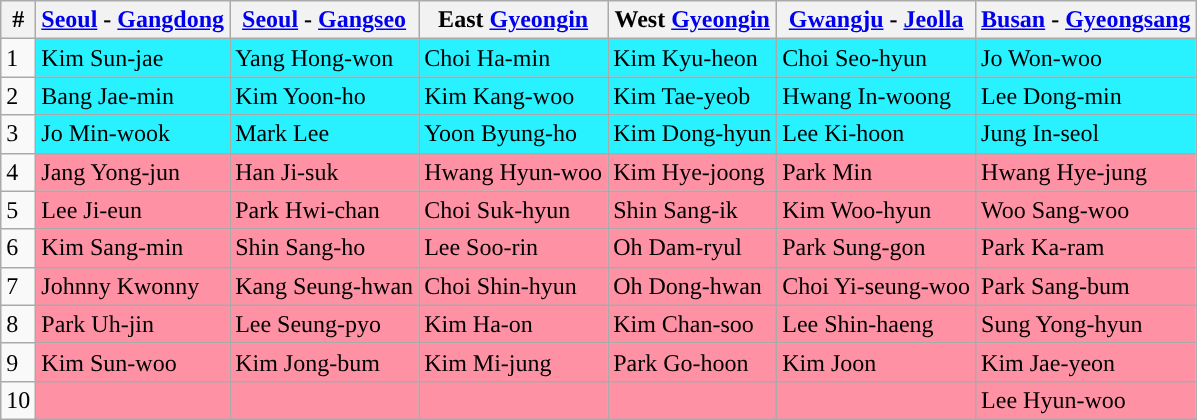<table class="wikitable">
<tr>
<th>#</th>
<th><a href='#'>Seoul</a> - <a href='#'>Gangdong</a></th>
<th><a href='#'>Seoul</a> - <a href='#'>Gangseo</a></th>
<th>East <a href='#'>Gyeongin</a></th>
<th>West <a href='#'>Gyeongin</a></th>
<th><a href='#'>Gwangju</a> - <a href='#'>Jeolla</a></th>
<th><a href='#'>Busan</a> - <a href='#'>Gyeongsang</a></th>
</tr>
<tr>
<td>1</td>
<td style="background:#28f2ff;">Kim Sun-jae</td>
<td style="background:#28f2ff;">Yang Hong-won</td>
<td style="background:#28f2ff;">Choi Ha-min</td>
<td style="background:#28f2ff;">Kim Kyu-heon</td>
<td style="background:#28f2ff;">Choi Seo-hyun</td>
<td style="background:#28f2ff;">Jo Won-woo</td>
</tr>
<tr>
<td>2</td>
<td style="background:#28f2ff;">Bang Jae-min</td>
<td style="background:#28f2ff;">Kim Yoon-ho</td>
<td style="background:#28f2ff;">Kim Kang-woo</td>
<td style="background:#28f2ff;">Kim Tae-yeob</td>
<td style="background:#28f2ff;">Hwang In-woong</td>
<td style="background:#28f2ff;">Lee Dong-min</td>
</tr>
<tr>
<td>3</td>
<td style="background:#28f2ff;">Jo Min-wook</td>
<td style="background:#28f2ff;">Mark Lee</td>
<td style="background:#28f2ff;">Yoon Byung-ho</td>
<td style="background:#28f2ff;">Kim Dong-hyun</td>
<td style="background:#28f2ff;">Lee Ki-hoon</td>
<td style="background:#28f2ff;">Jung In-seol</td>
</tr>
<tr>
<td>4</td>
<td style="background:#FF91A4;">Jang Yong-jun</td>
<td style="background:#FF91A4;">Han Ji-suk</td>
<td style="background:#FF91A4;">Hwang Hyun-woo</td>
<td style="background:#FF91A4;">Kim Hye-joong</td>
<td style="background:#FF91A4;">Park Min</td>
<td style="background:#FF91A4;">Hwang Hye-jung</td>
</tr>
<tr>
<td>5</td>
<td style="background:#FF91A4;">Lee Ji-eun</td>
<td style="background:#FF91A4;">Park Hwi-chan</td>
<td style="background:#FF91A4;">Choi Suk-hyun</td>
<td style="background:#FF91A4;">Shin Sang-ik</td>
<td style="background:#FF91A4;">Kim Woo-hyun</td>
<td style="background:#FF91A4;">Woo Sang-woo</td>
</tr>
<tr>
<td>6</td>
<td style="background:#FF91A4;">Kim Sang-min</td>
<td style="background:#FF91A4;">Shin Sang-ho</td>
<td style="background:#FF91A4;">Lee Soo-rin</td>
<td style="background:#FF91A4;">Oh Dam-ryul</td>
<td style="background:#FF91A4;">Park Sung-gon</td>
<td style="background:#FF91A4;">Park Ka-ram</td>
</tr>
<tr>
<td>7</td>
<td style="background:#FF91A4;">Johnny Kwonny</td>
<td style="background:#FF91A4;">Kang Seung-hwan</td>
<td style="background:#FF91A4;">Choi Shin-hyun</td>
<td style="background:#FF91A4;">Oh Dong-hwan</td>
<td style="background:#FF91A4;">Choi Yi-seung-woo</td>
<td style="background:#FF91A4;">Park Sang-bum</td>
</tr>
<tr>
<td>8</td>
<td style="background:#FF91A4;">Park Uh-jin</td>
<td style="background:#FF91A4;">Lee Seung-pyo</td>
<td style="background:#FF91A4;">Kim Ha-on</td>
<td style="background:#FF91A4;">Kim Chan-soo</td>
<td style="background:#FF91A4;">Lee Shin-haeng</td>
<td style="background:#FF91A4;">Sung Yong-hyun</td>
</tr>
<tr>
<td>9</td>
<td style="background:#FF91A4;">Kim Sun-woo</td>
<td style="background:#FF91A4;">Kim Jong-bum</td>
<td style="background:#FF91A4;">Kim Mi-jung</td>
<td style="background:#FF91A4;">Park Go-hoon</td>
<td style="background:#FF91A4;">Kim Joon</td>
<td style="background:#FF91A4;">Kim Jae-yeon</td>
</tr>
<tr>
<td>10</td>
<td style="background:#FF91A4;"></td>
<td style="background:#FF91A4;"></td>
<td style="background:#FF91A4;"></td>
<td style="background:#FF91A4;"></td>
<td style="background:#FF91A4;"></td>
<td style="background:#FF91A4;">Lee Hyun-woo</td>
</tr>
</table>
